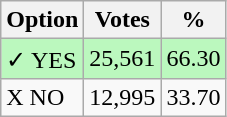<table class="wikitable">
<tr>
<th>Option</th>
<th>Votes</th>
<th>%</th>
</tr>
<tr>
<td style=background:#bbf8be>✓ YES</td>
<td style=background:#bbf8be>25,561</td>
<td style=background:#bbf8be>66.30</td>
</tr>
<tr>
<td>X NO</td>
<td>12,995</td>
<td>33.70</td>
</tr>
</table>
